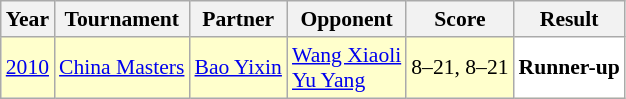<table class="sortable wikitable" style="font-size: 90%;">
<tr>
<th>Year</th>
<th>Tournament</th>
<th>Partner</th>
<th>Opponent</th>
<th>Score</th>
<th>Result</th>
</tr>
<tr style="background:#FFFFCC">
<td align="center"><a href='#'>2010</a></td>
<td align="left"><a href='#'>China Masters</a></td>
<td align="left"> <a href='#'>Bao Yixin</a></td>
<td align="left"> <a href='#'>Wang Xiaoli</a> <br>  <a href='#'>Yu Yang</a></td>
<td align="left">8–21, 8–21</td>
<td style="text-align:left; background:white"> <strong>Runner-up</strong></td>
</tr>
</table>
